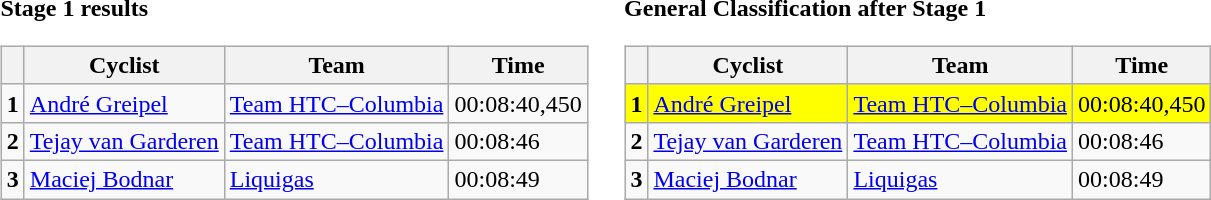<table>
<tr>
<td><strong>Stage 1 results</strong><br><table class="wikitable">
<tr>
<th></th>
<th>Cyclist</th>
<th>Team</th>
<th>Time</th>
</tr>
<tr>
<td><strong>1</strong></td>
<td> <a href='#'>André Greipel</a></td>
<td><a href='#'>Team HTC–Columbia</a></td>
<td>00:08:40,450</td>
</tr>
<tr>
<td><strong>2</strong></td>
<td> <a href='#'>Tejay van Garderen</a></td>
<td><a href='#'>Team HTC–Columbia</a></td>
<td>00:08:46</td>
</tr>
<tr>
<td><strong>3</strong></td>
<td> <a href='#'>Maciej Bodnar</a></td>
<td><a href='#'>Liquigas</a></td>
<td>00:08:49</td>
</tr>
</table>
</td>
<td></td>
<td><strong>General Classification after Stage 1</strong><br><table class="wikitable">
<tr>
<th></th>
<th>Cyclist</th>
<th>Team</th>
<th>Time</th>
</tr>
<tr style="background:yellow">
<td><strong>1</strong></td>
<td> <a href='#'>André Greipel</a></td>
<td><a href='#'>Team HTC–Columbia</a></td>
<td>00:08:40,450</td>
</tr>
<tr>
<td><strong>2</strong></td>
<td> <a href='#'>Tejay van Garderen</a></td>
<td><a href='#'>Team HTC–Columbia</a></td>
<td>00:08:46</td>
</tr>
<tr>
<td><strong>3</strong></td>
<td> <a href='#'>Maciej Bodnar</a></td>
<td><a href='#'>Liquigas</a></td>
<td>00:08:49</td>
</tr>
</table>
</td>
</tr>
</table>
